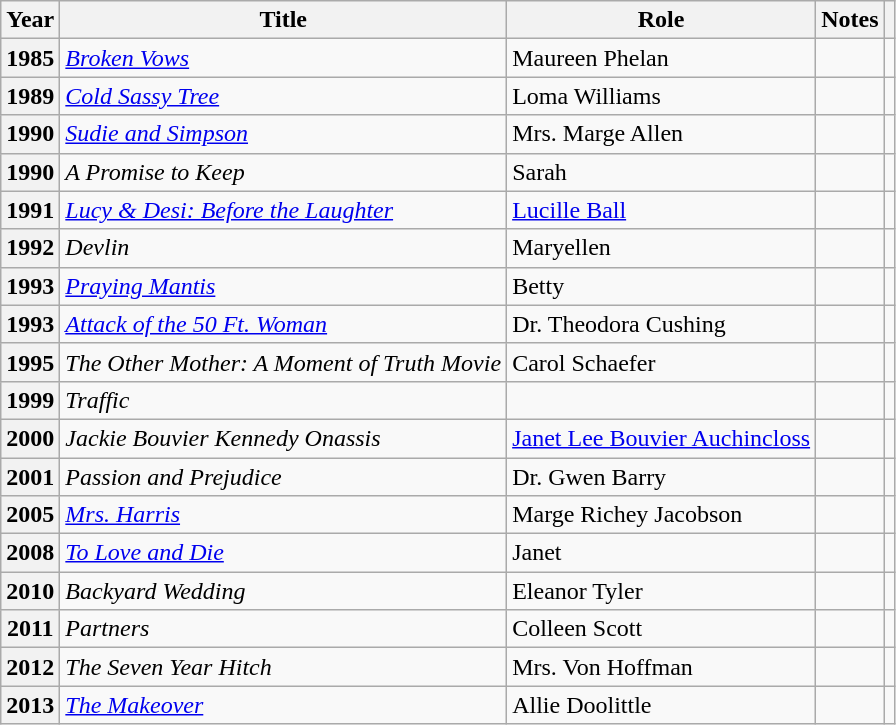<table class="wikitable plainrowheaders sortable" style="margin-right: 0;">
<tr>
<th scope="col">Year</th>
<th scope="col">Title</th>
<th scope="col">Role</th>
<th scope="col" class="unsortable">Notes</th>
<th scope="col" class="unsortable"></th>
</tr>
<tr>
<th scope="row">1985</th>
<td><em><a href='#'>Broken Vows</a></em></td>
<td>Maureen Phelan</td>
<td></td>
<td style="text-align: center;"></td>
</tr>
<tr>
<th scope="row">1989</th>
<td><em><a href='#'>Cold Sassy Tree</a></em></td>
<td>Loma Williams</td>
<td></td>
<td style="text-align: center;"></td>
</tr>
<tr>
<th scope="row">1990</th>
<td><em><a href='#'>Sudie and Simpson</a></em></td>
<td>Mrs. Marge Allen</td>
<td></td>
<td style="text-align: center;"></td>
</tr>
<tr>
<th scope="row">1990</th>
<td><em>A Promise to Keep</em></td>
<td>Sarah</td>
<td></td>
<td style="text-align: center;"></td>
</tr>
<tr>
<th scope="row">1991</th>
<td><em><a href='#'>Lucy & Desi: Before the Laughter</a></em></td>
<td><a href='#'>Lucille Ball</a></td>
<td></td>
<td style="text-align: center;"></td>
</tr>
<tr>
<th scope="row">1992</th>
<td><em>Devlin</em></td>
<td>Maryellen</td>
<td></td>
<td style="text-align: center;"></td>
</tr>
<tr>
<th scope="row">1993</th>
<td><em><a href='#'>Praying Mantis</a></em></td>
<td>Betty</td>
<td></td>
<td style="text-align: center;"></td>
</tr>
<tr>
<th scope="row">1993</th>
<td><em><a href='#'>Attack of the 50 Ft. Woman</a></em></td>
<td>Dr. Theodora Cushing</td>
<td></td>
<td style="text-align: center;"></td>
</tr>
<tr>
<th scope="row">1995</th>
<td><em>The Other Mother: A Moment of Truth Movie</em></td>
<td>Carol Schaefer</td>
<td></td>
<td style="text-align: center;"></td>
</tr>
<tr>
<th scope="row">1999</th>
<td><em>Traffic</em></td>
<td></td>
<td></td>
<td style="text-align: center;"></td>
</tr>
<tr>
<th scope="row">2000</th>
<td><em>Jackie Bouvier Kennedy Onassis</em></td>
<td><a href='#'>Janet Lee Bouvier Auchincloss</a></td>
<td></td>
<td style="text-align: center;"></td>
</tr>
<tr>
<th scope="row">2001</th>
<td><em>Passion and Prejudice</em></td>
<td>Dr. Gwen Barry</td>
<td></td>
<td style="text-align: center;"></td>
</tr>
<tr>
<th scope="row">2005</th>
<td><em><a href='#'>Mrs. Harris</a></em></td>
<td>Marge Richey Jacobson</td>
<td></td>
<td style="text-align: center;"></td>
</tr>
<tr>
<th scope="row">2008</th>
<td><em><a href='#'>To Love and Die</a></em></td>
<td>Janet</td>
<td></td>
<td style="text-align: center;"></td>
</tr>
<tr>
<th scope="row">2010</th>
<td><em>Backyard Wedding</em></td>
<td>Eleanor Tyler</td>
<td></td>
<td style="text-align: center;"></td>
</tr>
<tr>
<th scope="row">2011</th>
<td><em>Partners</em></td>
<td>Colleen Scott</td>
<td></td>
<td style="text-align: center;"></td>
</tr>
<tr>
<th scope="row">2012</th>
<td><em>The Seven Year Hitch</em></td>
<td>Mrs. Von Hoffman</td>
<td></td>
<td style="text-align: center;"></td>
</tr>
<tr>
<th scope="row">2013</th>
<td><em><a href='#'>The Makeover</a></em></td>
<td>Allie Doolittle</td>
<td></td>
<td style="text-align: center;"></td>
</tr>
</table>
